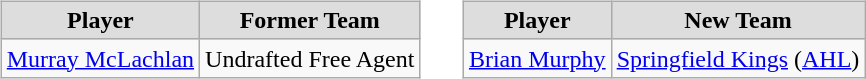<table cellspacing="10">
<tr>
<td valign="top"><br><table class="wikitable">
<tr align="center"  bgcolor="#dddddd">
<td><strong>Player</strong></td>
<td><strong>Former Team</strong></td>
</tr>
<tr>
<td><a href='#'>Murray McLachlan</a></td>
<td>Undrafted Free Agent</td>
</tr>
</table>
</td>
<td valign="top"><br><table class="wikitable">
<tr align="center"  bgcolor="#dddddd">
<td><strong>Player</strong></td>
<td><strong>New Team</strong></td>
</tr>
<tr>
<td><a href='#'>Brian Murphy</a></td>
<td><a href='#'>Springfield Kings</a> (<a href='#'>AHL</a>)</td>
</tr>
</table>
</td>
</tr>
</table>
